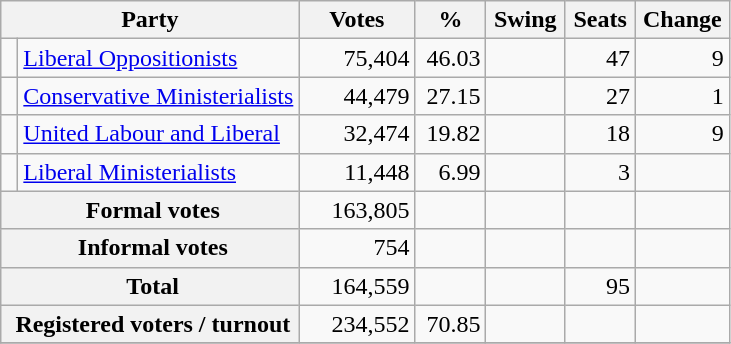<table class="wikitable" style="text-align:right; margin-bottom:0">
<tr>
<th style="width:10px;" colspan=3>Party</th>
<th style="width:70px;">Votes</th>
<th style="width:40px;">%</th>
<th style="width:40px;">Swing</th>
<th style="width:40px;">Seats</th>
<th style="width:40px;">Change</th>
</tr>
<tr>
<td> </td>
<td style="text-align:left;" colspan="2"><a href='#'>Liberal Oppositionists</a></td>
<td style="width:70px;">75,404</td>
<td style="width:40px;">46.03</td>
<td style="width:45px;"></td>
<td style="width:40px;">47</td>
<td style="width:55px;"> 9</td>
</tr>
<tr>
<td> </td>
<td style="text-align:left;" colspan="2"><a href='#'>Conservative Ministerialists</a></td>
<td>44,479</td>
<td>27.15</td>
<td></td>
<td>27</td>
<td> 1</td>
</tr>
<tr>
<td> </td>
<td style="text-align:left;" colspan="2"><a href='#'>United Labour and Liberal</a></td>
<td style="width:70px;">32,474</td>
<td style="width:40px;">19.82</td>
<td style="width:45px;"></td>
<td style="width:40px;">18</td>
<td style="width:55px;"> 9</td>
</tr>
<tr>
<td> </td>
<td style="text-align:left;" colspan="2"><a href='#'>Liberal Ministerialists</a></td>
<td>11,448</td>
<td>6.99</td>
<td></td>
<td>3</td>
<td></td>
</tr>
<tr>
<th colspan="3"> Formal votes</th>
<td>163,805</td>
<td></td>
<td></td>
<td></td>
<td></td>
</tr>
<tr>
<th colspan="3"> Informal votes</th>
<td>754</td>
<td></td>
<td></td>
<td></td>
<td></td>
</tr>
<tr>
<th colspan="3"> Total</th>
<td>164,559</td>
<td></td>
<td></td>
<td>95</td>
<td></td>
</tr>
<tr>
<th colspan="3"> Registered voters / turnout</th>
<td>234,552</td>
<td>70.85</td>
<td></td>
<td></td>
<td></td>
</tr>
<tr>
</tr>
</table>
